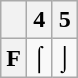<table class="wikitable">
<tr>
<th></th>
<th>4</th>
<th>5</th>
</tr>
<tr>
<th>F</th>
<td>⌠</td>
<td>⌡</td>
</tr>
</table>
